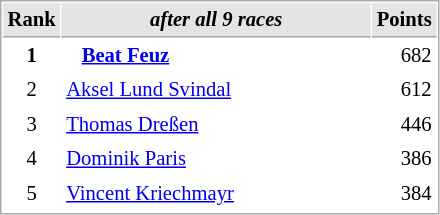<table cellspacing="1" cellpadding="3" style="border:1px solid #aaa; font-size:86%;">
<tr style="background:#e4e4e4;">
<th style="border-bottom:1px solid #aaa; width:10px;">Rank</th>
<th style="border-bottom:1px solid #aaa; width:200px; white-space:nowrap;"><em>after all 9 races</em></th>
<th style="border-bottom:1px solid #aaa; width:20px;">Points</th>
</tr>
<tr>
<td style="text-align:center;"><strong>1</strong></td>
<td><strong>   <a href='#'>Beat Feuz</a></strong></td>
<td align="right">682</td>
</tr>
<tr>
<td style="text-align:center;">2</td>
<td> <a href='#'>Aksel Lund Svindal</a></td>
<td align="right">612</td>
</tr>
<tr>
<td style="text-align:center;">3</td>
<td> <a href='#'>Thomas Dreßen</a></td>
<td align="right">446</td>
</tr>
<tr>
<td style="text-align:center;">4</td>
<td> <a href='#'>Dominik Paris</a></td>
<td align="right">386</td>
</tr>
<tr>
<td style="text-align:center;">5</td>
<td> <a href='#'>Vincent Kriechmayr</a></td>
<td align="right">384</td>
</tr>
<tr>
</tr>
</table>
